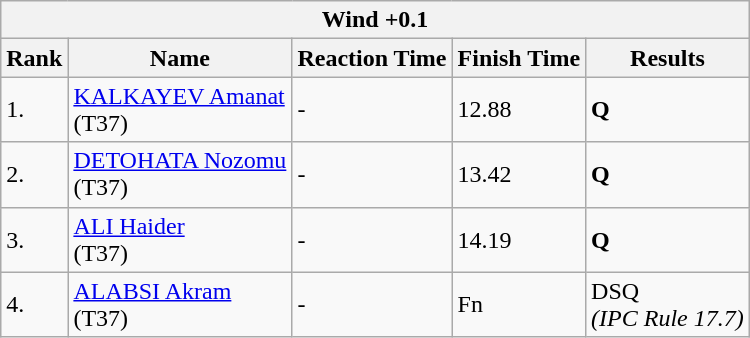<table class="wikitable">
<tr>
<th colspan="5">Wind +0.1</th>
</tr>
<tr>
<th>Rank</th>
<th>Name</th>
<th>Reaction Time</th>
<th>Finish Time</th>
<th>Results</th>
</tr>
<tr>
<td>1.</td>
<td><a href='#'>KALKAYEV Amanat</a><br>(T37)
<br>
</td>
<td>-</td>
<td>12.88</td>
<td><strong>Q</strong></td>
</tr>
<tr>
<td>2.</td>
<td><a href='#'>DETOHATA Nozomu</a><br>(T37)
<br>
</td>
<td>-</td>
<td>13.42</td>
<td><strong>Q</strong></td>
</tr>
<tr>
<td>3.</td>
<td><a href='#'>ALI Haider</a><br>(T37)
<br>
</td>
<td>-</td>
<td>14.19</td>
<td><strong>Q</strong></td>
</tr>
<tr>
<td>4.</td>
<td><a href='#'>ALABSI Akram</a><br>(T37)
<br>
</td>
<td>-</td>
<td>Fn</td>
<td>DSQ<br><em>(IPC Rule 17.7)</em></td>
</tr>
</table>
